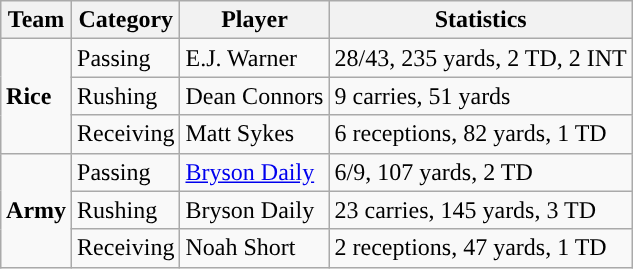<table class="wikitable" style="float: right;">
<tr>
<th>Team</th>
<th>Category</th>
<th>Player</th>
<th>Statistics</th>
</tr>
<tr>
<td rowspan=3><strong>Rice</strong></td>
<td>Passing</td>
<td>E.J. Warner</td>
<td>28/43, 235 yards, 2 TD, 2 INT</td>
</tr>
<tr>
<td>Rushing</td>
<td>Dean Connors</td>
<td>9 carries, 51 yards</td>
</tr>
<tr>
<td>Receiving</td>
<td>Matt Sykes</td>
<td>6 receptions, 82 yards, 1 TD</td>
</tr>
<tr>
<td rowspan=3><strong>Army</strong></td>
<td>Passing</td>
<td><a href='#'>Bryson Daily</a></td>
<td>6/9, 107 yards, 2 TD</td>
</tr>
<tr>
<td>Rushing</td>
<td>Bryson Daily</td>
<td>23 carries, 145 yards, 3 TD</td>
</tr>
<tr>
<td>Receiving</td>
<td>Noah Short</td>
<td>2 receptions, 47 yards, 1 TD</td>
</tr>
</table>
